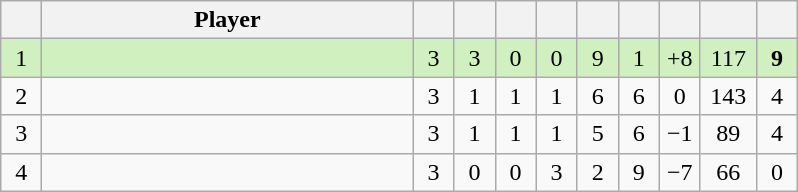<table class="wikitable" style="text-align:center; margin: 1em auto 1em auto, align:left">
<tr>
<th width=20></th>
<th width=240>Player</th>
<th width=20></th>
<th width=20></th>
<th width=20></th>
<th width=20></th>
<th width=20></th>
<th width=20></th>
<th width=20></th>
<th width=30></th>
<th width=20></th>
</tr>
<tr style="background:#D0F0C0;">
<td>1</td>
<td align=left></td>
<td>3</td>
<td>3</td>
<td>0</td>
<td>0</td>
<td>9</td>
<td>1</td>
<td>+8</td>
<td>117</td>
<td><strong>9</strong></td>
</tr>
<tr style=>
<td>2</td>
<td align=left></td>
<td>3</td>
<td>1</td>
<td>1</td>
<td>1</td>
<td>6</td>
<td>6</td>
<td>0</td>
<td>143</td>
<td>4</td>
</tr>
<tr style=>
<td>3</td>
<td align=left></td>
<td>3</td>
<td>1</td>
<td>1</td>
<td>1</td>
<td>5</td>
<td>6</td>
<td>−1</td>
<td>89</td>
<td>4</td>
</tr>
<tr style=>
<td>4</td>
<td align=left></td>
<td>3</td>
<td>0</td>
<td>0</td>
<td>3</td>
<td>2</td>
<td>9</td>
<td>−7</td>
<td>66</td>
<td>0</td>
</tr>
</table>
